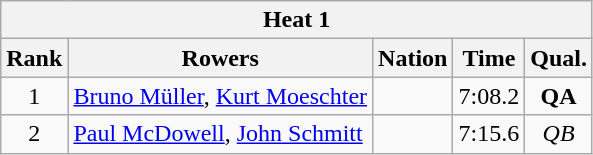<table class="wikitable" style="text-align:center">
<tr>
<th colspan=5 align=center><strong>Heat 1</strong></th>
</tr>
<tr>
<th>Rank</th>
<th>Rowers</th>
<th>Nation</th>
<th>Time</th>
<th>Qual.</th>
</tr>
<tr>
<td>1</td>
<td align=left><a href='#'>Bruno Müller</a>, <a href='#'>Kurt Moeschter</a></td>
<td align=left></td>
<td>7:08.2</td>
<td><strong>QA</strong></td>
</tr>
<tr>
<td>2</td>
<td align=left><a href='#'>Paul McDowell</a>, <a href='#'>John Schmitt</a></td>
<td align=left></td>
<td>7:15.6</td>
<td><em>QB</em></td>
</tr>
</table>
